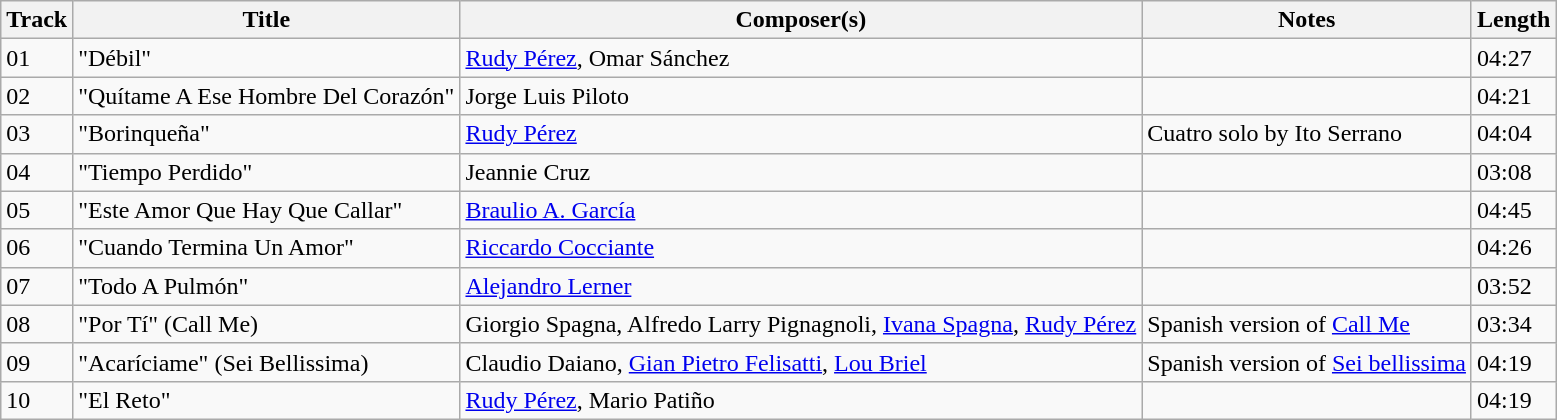<table class="wikitable">
<tr>
<th>Track</th>
<th>Title</th>
<th>Composer(s)</th>
<th>Notes</th>
<th>Length</th>
</tr>
<tr>
<td>01</td>
<td>"Débil"</td>
<td><a href='#'>Rudy Pérez</a>, Omar Sánchez</td>
<td></td>
<td>04:27</td>
</tr>
<tr>
<td>02</td>
<td>"Quítame A Ese Hombre Del Corazón"</td>
<td>Jorge Luis Piloto</td>
<td></td>
<td>04:21</td>
</tr>
<tr>
<td>03</td>
<td>"Borinqueña"</td>
<td><a href='#'>Rudy Pérez</a></td>
<td>Cuatro solo by Ito Serrano</td>
<td>04:04</td>
</tr>
<tr>
<td>04</td>
<td>"Tiempo Perdido"</td>
<td>Jeannie Cruz</td>
<td></td>
<td>03:08</td>
</tr>
<tr>
<td>05</td>
<td>"Este Amor Que Hay Que Callar"</td>
<td><a href='#'>Braulio A. García</a></td>
<td></td>
<td>04:45</td>
</tr>
<tr>
<td>06</td>
<td>"Cuando Termina Un Amor"</td>
<td><a href='#'>Riccardo Cocciante</a></td>
<td></td>
<td>04:26</td>
</tr>
<tr>
<td>07</td>
<td>"Todo A Pulmón"</td>
<td><a href='#'>Alejandro Lerner</a></td>
<td></td>
<td>03:52</td>
</tr>
<tr>
<td>08</td>
<td>"Por Tí" (Call Me)</td>
<td>Giorgio Spagna, Alfredo Larry Pignagnoli, <a href='#'>Ivana Spagna</a>, <a href='#'>Rudy Pérez</a></td>
<td>Spanish version of <a href='#'>Call Me</a></td>
<td>03:34</td>
</tr>
<tr>
<td>09</td>
<td>"Acaríciame" (Sei Bellissima)</td>
<td>Claudio Daiano, <a href='#'>Gian Pietro Felisatti</a>, <a href='#'>Lou Briel</a></td>
<td>Spanish version of <a href='#'>Sei bellissima</a></td>
<td>04:19</td>
</tr>
<tr>
<td>10</td>
<td>"El Reto"</td>
<td><a href='#'>Rudy Pérez</a>, Mario Patiño</td>
<td></td>
<td>04:19</td>
</tr>
</table>
